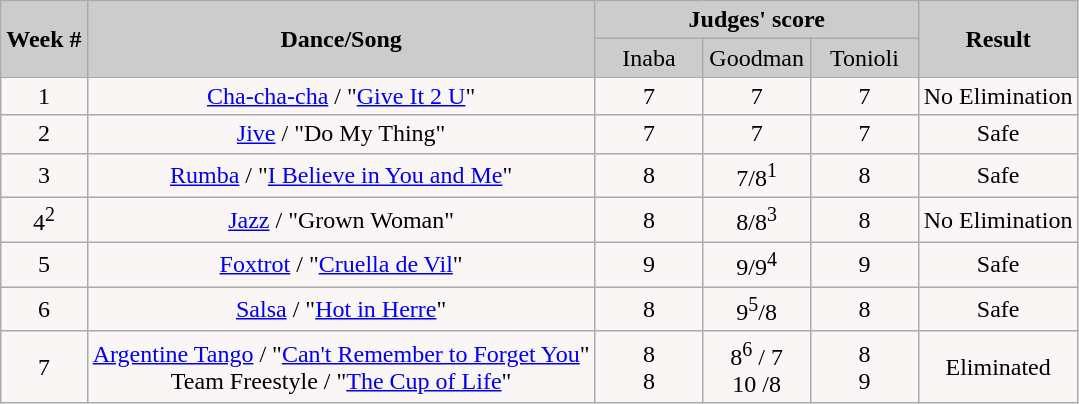<table class="wikitable" style="float:left;">
<tr style="text-align:Center; background:#ccc;">
<td rowspan="2"><strong>Week #</strong></td>
<td rowspan="2"><strong>Dance/Song</strong></td>
<td colspan="3"><strong>Judges' score</strong></td>
<td rowspan="2"><strong>Result</strong></td>
</tr>
<tr style="text-align:center; background:#ccc;">
<td style="width:10%; ">Inaba</td>
<td style="width:10%; ">Goodman</td>
<td style="width:10%; ">Tonioli</td>
</tr>
<tr>
<td style="text-align:center; background:#faf6f6;">1</td>
<td style="text-align:center; background:#faf6f6;"><a href='#'>Cha-cha-cha</a> / "<a href='#'>Give It 2 U</a>"</td>
<td style="text-align:center; background:#faf6f6;">7</td>
<td style="text-align:center; background:#faf6f6;">7</td>
<td style="text-align:center; background:#faf6f6;">7</td>
<td style="text-align:center; background:#faf6f6;">No Elimination</td>
</tr>
<tr>
<td style="text-align:center; background:#faf6f6;">2</td>
<td style="text-align:center; background:#faf6f6;"><a href='#'>Jive</a> / "Do My Thing"</td>
<td style="text-align:center; background:#faf6f6;">7</td>
<td style="text-align:center; background:#faf6f6;">7</td>
<td style="text-align:center; background:#faf6f6;">7</td>
<td style="text-align:center; background:#faf6f6;">Safe</td>
</tr>
<tr>
<td style="text-align:center; background:#faf6f6;">3</td>
<td style="text-align:center; background:#faf6f6;"><a href='#'>Rumba</a> / "<a href='#'>I Believe in You and Me</a>"</td>
<td style="text-align:center; background:#faf6f6;">8</td>
<td style="text-align:center; background:#faf6f6;">7/8<sup>1</sup></td>
<td style="text-align:center; background:#faf6f6;">8</td>
<td style="text-align:center; background:#faf6f6;">Safe</td>
</tr>
<tr>
<td style="text-align:center; background:#faf6f6;">4<sup>2</sup></td>
<td style="text-align:center; background:#faf6f6;"><a href='#'>Jazz</a> / "Grown Woman"</td>
<td style="text-align:center; background:#faf6f6;">8</td>
<td style="text-align:center; background:#faf6f6;">8/8<sup>3</sup></td>
<td style="text-align:center; background:#faf6f6;">8</td>
<td style="text-align:center; background:#faf6f6;">No Elimination</td>
</tr>
<tr>
<td style="text-align:center; background:#faf6f6;">5</td>
<td style="text-align:center; background:#faf6f6;"><a href='#'>Foxtrot</a> / "<a href='#'>Cruella de Vil</a>"</td>
<td style="text-align:center; background:#faf6f6;">9</td>
<td style="text-align:center; background:#faf6f6;">9/9<sup>4</sup></td>
<td style="text-align:center; background:#faf6f6;">9</td>
<td style="text-align:center; background:#faf6f6;">Safe</td>
</tr>
<tr>
<td style="text-align:center; background:#faf6f6;">6</td>
<td style="text-align:center; background:#faf6f6;"><a href='#'>Salsa</a> / "<a href='#'>Hot in Herre</a>"</td>
<td style="text-align:center; background:#faf6f6;">8</td>
<td style="text-align:center; background:#faf6f6;">9<sup>5</sup>/8</td>
<td style="text-align:center; background:#faf6f6;">8</td>
<td style="text-align:center; background:#faf6f6;">Safe</td>
</tr>
<tr>
<td style="text-align:center; background:#faf6f6;">7</td>
<td style="text-align:center; background:#faf6f6;"><a href='#'>Argentine Tango</a> / "<a href='#'>Can't Remember to Forget You</a>"<br>Team Freestyle / "<a href='#'>The Cup of Life</a>"</td>
<td style="text-align:center; background:#faf6f6;">8<br>8</td>
<td style="text-align:center; background:#faf6f6;">8<sup>6</sup> / 7<br>10 /8</td>
<td style="text-align:center; background:#faf6f6;">8<br>9</td>
<td style="text-align:center; background:#faf6f6;">Eliminated</td>
</tr>
</table>
